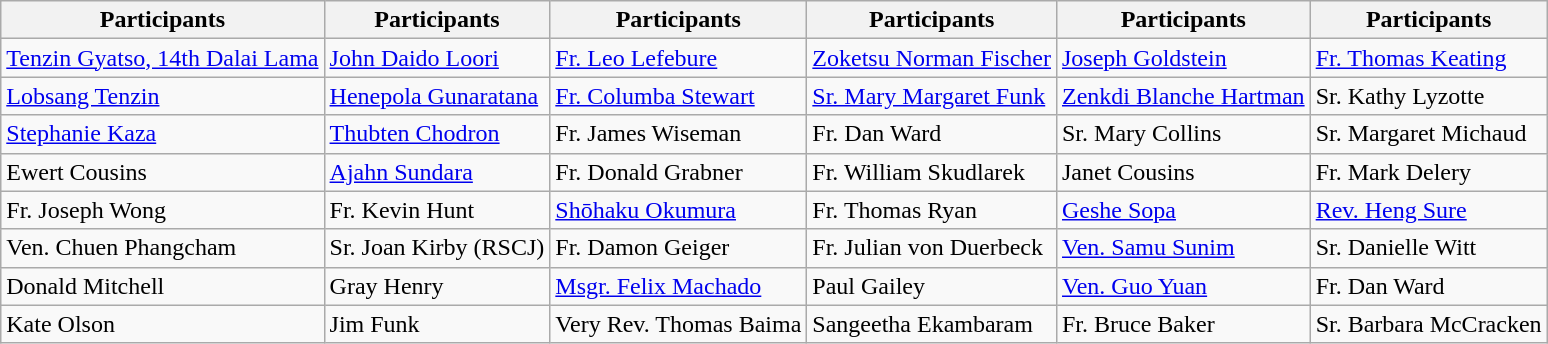<table class="wikitable">
<tr>
<th>Participants </th>
<th>Participants </th>
<th>Participants </th>
<th>Participants </th>
<th>Participants </th>
<th>Participants </th>
</tr>
<tr>
<td><a href='#'>Tenzin Gyatso, 14th Dalai Lama</a></td>
<td><a href='#'>John Daido Loori</a></td>
<td><a href='#'>Fr. Leo Lefebure</a></td>
<td><a href='#'>Zoketsu Norman Fischer</a></td>
<td><a href='#'>Joseph Goldstein</a></td>
<td><a href='#'>Fr. Thomas Keating</a></td>
</tr>
<tr>
<td><a href='#'>Lobsang Tenzin</a></td>
<td><a href='#'>Henepola Gunaratana</a></td>
<td><a href='#'>Fr. Columba Stewart</a></td>
<td><a href='#'>Sr. Mary Margaret Funk</a></td>
<td><a href='#'>Zenkdi Blanche Hartman</a></td>
<td>Sr. Kathy Lyzotte</td>
</tr>
<tr>
<td><a href='#'>Stephanie Kaza</a></td>
<td><a href='#'>Thubten Chodron</a></td>
<td>Fr. James Wiseman</td>
<td>Fr. Dan Ward</td>
<td>Sr. Mary Collins</td>
<td>Sr. Margaret Michaud</td>
</tr>
<tr>
<td>Ewert Cousins</td>
<td><a href='#'>Ajahn Sundara</a></td>
<td>Fr. Donald Grabner</td>
<td>Fr. William Skudlarek</td>
<td>Janet Cousins</td>
<td>Fr. Mark Delery</td>
</tr>
<tr>
<td>Fr. Joseph Wong</td>
<td>Fr. Kevin Hunt</td>
<td><a href='#'>Shōhaku Okumura</a></td>
<td>Fr. Thomas Ryan</td>
<td><a href='#'>Geshe Sopa</a></td>
<td><a href='#'>Rev. Heng Sure</a></td>
</tr>
<tr>
<td>Ven. Chuen Phangcham</td>
<td>Sr. Joan Kirby (RSCJ)</td>
<td>Fr. Damon Geiger</td>
<td>Fr. Julian von Duerbeck</td>
<td><a href='#'>Ven. Samu Sunim</a></td>
<td>Sr. Danielle Witt</td>
</tr>
<tr>
<td>Donald Mitchell</td>
<td>Gray Henry</td>
<td><a href='#'>Msgr. Felix Machado</a></td>
<td>Paul Gailey</td>
<td><a href='#'>Ven. Guo Yuan</a></td>
<td>Fr. Dan Ward</td>
</tr>
<tr>
<td>Kate Olson</td>
<td>Jim Funk</td>
<td>Very Rev. Thomas Baima</td>
<td>Sangeetha Ekambaram</td>
<td>Fr. Bruce Baker</td>
<td>Sr. Barbara McCracken</td>
</tr>
</table>
